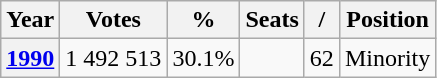<table class="wikitable">
<tr>
<th>Year</th>
<th>Votes</th>
<th>%</th>
<th>Seats</th>
<th>/</th>
<th>Position</th>
</tr>
<tr>
<th><a href='#'>1990</a></th>
<td>1 492 513</td>
<td>30.1%</td>
<td></td>
<td> 62</td>
<td>Minority</td>
</tr>
</table>
